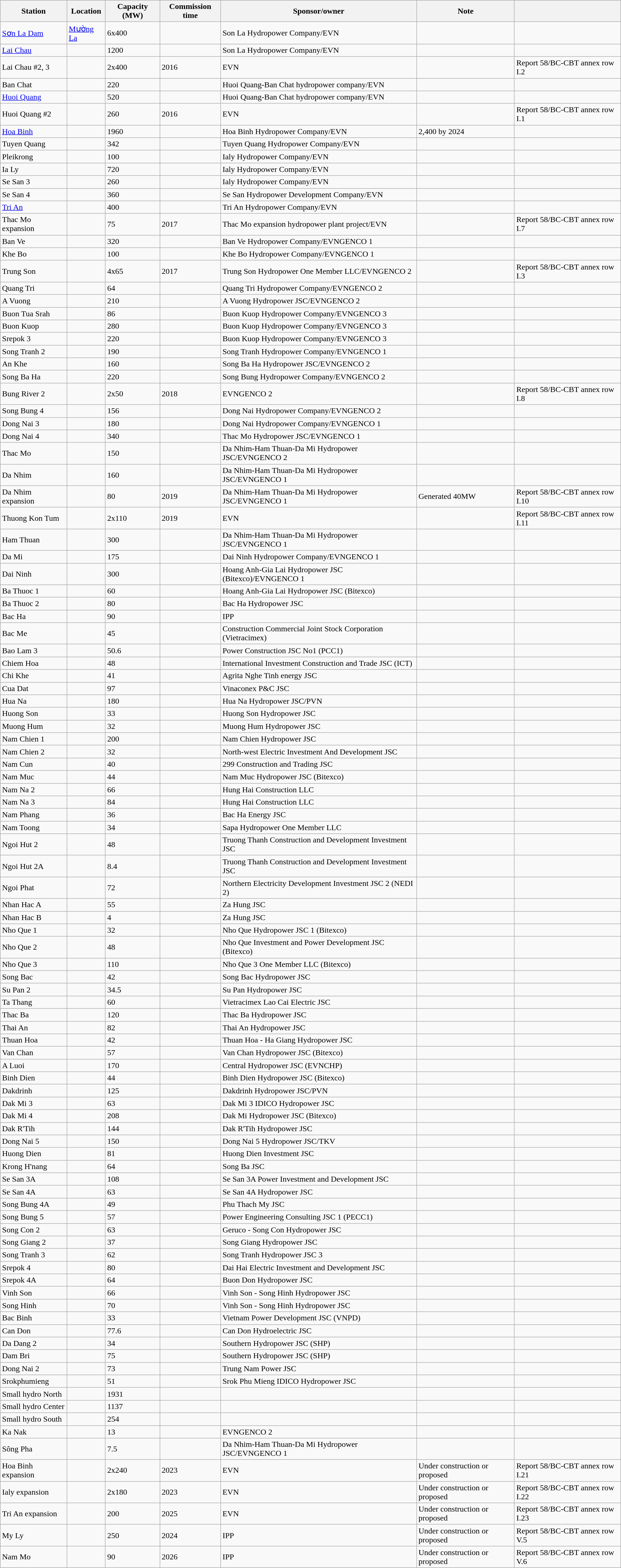<table class="wikitable sortable">
<tr>
<th>Station</th>
<th>Location</th>
<th>Capacity (MW)</th>
<th>Commission time</th>
<th>Sponsor/owner</th>
<th>Note</th>
<th></th>
</tr>
<tr>
<td><a href='#'>Sơn La Dam</a></td>
<td><a href='#'>Mường La</a></td>
<td>6x400</td>
<td></td>
<td>Son La Hydropower Company/EVN</td>
<td></td>
<td> </td>
</tr>
<tr>
<td><a href='#'>Lai Chau</a></td>
<td></td>
<td>1200</td>
<td></td>
<td>Son La Hydropower Company/EVN</td>
<td></td>
<td></td>
</tr>
<tr>
<td>Lai Chau #2, 3</td>
<td></td>
<td>2x400</td>
<td>2016</td>
<td>EVN</td>
<td></td>
<td>Report 58/BC-CBT annex row I.2</td>
</tr>
<tr>
<td>Ban Chat</td>
<td></td>
<td>220</td>
<td></td>
<td>Huoi Quang-Ban Chat hydropower company/EVN</td>
<td></td>
<td></td>
</tr>
<tr>
<td><a href='#'>Huoi Quang</a></td>
<td></td>
<td>520</td>
<td></td>
<td>Huoi Quang-Ban Chat hydropower company/EVN</td>
<td></td>
<td></td>
</tr>
<tr>
<td>Huoi Quang #2</td>
<td></td>
<td>260</td>
<td>2016</td>
<td>EVN</td>
<td></td>
<td>Report 58/BC-CBT annex row I.1</td>
</tr>
<tr>
<td><a href='#'>Hoa Binh</a></td>
<td></td>
<td>1960</td>
<td></td>
<td>Hoa Binh Hydropower Company/EVN</td>
<td>2,400 by 2024</td>
<td></td>
</tr>
<tr>
<td>Tuyen Quang</td>
<td></td>
<td>342</td>
<td></td>
<td>Tuyen Quang Hydropower Company/EVN</td>
<td></td>
<td></td>
</tr>
<tr>
<td>Pleikrong</td>
<td></td>
<td>100</td>
<td></td>
<td>Ialy Hydropower Company/EVN</td>
<td></td>
<td></td>
</tr>
<tr>
<td>Ia Ly</td>
<td></td>
<td>720</td>
<td></td>
<td>Ialy Hydropower Company/EVN</td>
<td></td>
<td></td>
</tr>
<tr>
<td>Se San 3</td>
<td></td>
<td>260</td>
<td></td>
<td>Ialy Hydropower Company/EVN</td>
<td></td>
<td></td>
</tr>
<tr>
<td>Se San 4</td>
<td></td>
<td>360</td>
<td></td>
<td>Se San Hydropower Development Company/EVN</td>
<td></td>
<td></td>
</tr>
<tr>
<td><a href='#'>Tri An</a></td>
<td></td>
<td>400</td>
<td></td>
<td>Tri An Hydropower Company/EVN</td>
<td></td>
<td></td>
</tr>
<tr>
<td>Thac Mo expansion</td>
<td></td>
<td>75</td>
<td>2017</td>
<td>Thac Mo expansion hydropower plant project/EVN</td>
<td></td>
<td>Report 58/BC-CBT annex row I.7</td>
</tr>
<tr>
<td>Ban Ve</td>
<td></td>
<td>320</td>
<td></td>
<td>Ban Ve Hydropower Company/EVNGENCO 1</td>
<td></td>
<td></td>
</tr>
<tr>
<td>Khe Bo</td>
<td></td>
<td>100</td>
<td></td>
<td>Khe Bo Hydropower Company/EVNGENCO 1</td>
<td></td>
<td></td>
</tr>
<tr>
<td>Trung Son</td>
<td></td>
<td>4x65</td>
<td>2017</td>
<td>Trung Son Hydropower One Member LLC/EVNGENCO 2</td>
<td></td>
<td>Report 58/BC-CBT annex row I.3</td>
</tr>
<tr>
<td>Quang Tri</td>
<td></td>
<td>64</td>
<td></td>
<td>Quang Tri Hydropower Company/EVNGENCO 2</td>
<td></td>
<td></td>
</tr>
<tr>
<td>A Vuong</td>
<td></td>
<td>210</td>
<td></td>
<td>A Vuong Hydropower JSC/EVNGENCO 2</td>
<td></td>
<td></td>
</tr>
<tr>
<td>Buon Tua Srah</td>
<td></td>
<td>86</td>
<td></td>
<td>Buon Kuop Hydropower Company/EVNGENCO 3</td>
<td></td>
<td></td>
</tr>
<tr>
<td>Buon Kuop</td>
<td></td>
<td>280</td>
<td></td>
<td>Buon Kuop Hydropower Company/EVNGENCO 3</td>
<td></td>
<td></td>
</tr>
<tr>
<td>Srepok 3</td>
<td></td>
<td>220</td>
<td></td>
<td>Buon Kuop Hydropower Company/EVNGENCO 3</td>
<td></td>
<td></td>
</tr>
<tr>
<td>Song Tranh 2</td>
<td></td>
<td>190</td>
<td></td>
<td>Song Tranh Hydropower Company/EVNGENCO 1</td>
<td></td>
<td></td>
</tr>
<tr>
<td>An Khe</td>
<td></td>
<td>160</td>
<td></td>
<td>Song Ba Ha Hydropower JSC/EVNGENCO 2</td>
<td></td>
<td></td>
</tr>
<tr>
<td>Song Ba Ha</td>
<td></td>
<td>220</td>
<td></td>
<td>Song Bung Hydropower Company/EVNGENCO 2</td>
<td></td>
<td></td>
</tr>
<tr>
<td>Bung River 2</td>
<td></td>
<td>2x50</td>
<td>2018</td>
<td>EVNGENCO 2</td>
<td></td>
<td>Report 58/BC-CBT annex row I.8</td>
</tr>
<tr>
<td>Song Bung 4</td>
<td></td>
<td>156</td>
<td></td>
<td>Dong Nai Hydropower Company/EVNGENCO 2</td>
<td></td>
<td></td>
</tr>
<tr>
<td>Dong Nai 3</td>
<td></td>
<td>180</td>
<td></td>
<td>Dong Nai Hydropower Company/EVNGENCO 1</td>
<td></td>
<td></td>
</tr>
<tr>
<td>Dong Nai 4</td>
<td></td>
<td>340</td>
<td></td>
<td>Thac Mo Hydropower JSC/EVNGENCO 1</td>
<td></td>
<td></td>
</tr>
<tr>
<td>Thac Mo</td>
<td></td>
<td>150</td>
<td></td>
<td>Da Nhim-Ham Thuan-Da Mi Hydropower JSC/EVNGENCO 2</td>
<td></td>
<td></td>
</tr>
<tr>
<td>Da Nhim</td>
<td></td>
<td>160</td>
<td></td>
<td>Da Nhim-Ham Thuan-Da Mi Hydropower JSC/EVNGENCO 1</td>
<td></td>
<td></td>
</tr>
<tr>
<td>Da Nhim expansion</td>
<td></td>
<td>80</td>
<td>2019</td>
<td>Da Nhim-Ham Thuan-Da Mi Hydropower JSC/EVNGENCO 1</td>
<td>Generated 40MW</td>
<td>Report 58/BC-CBT annex row I.10</td>
</tr>
<tr>
<td>Thuong Kon Tum</td>
<td></td>
<td>2x110</td>
<td>2019</td>
<td>EVN</td>
<td></td>
<td>Report 58/BC-CBT annex row I.11</td>
</tr>
<tr>
<td>Ham Thuan</td>
<td></td>
<td>300</td>
<td></td>
<td>Da Nhim-Ham Thuan-Da Mi Hydropower JSC/EVNGENCO 1</td>
<td></td>
<td></td>
</tr>
<tr>
<td>Da Mi</td>
<td></td>
<td>175</td>
<td></td>
<td>Dai Ninh Hydropower Company/EVNGENCO 1</td>
<td></td>
<td></td>
</tr>
<tr>
<td>Dai Ninh</td>
<td></td>
<td>300</td>
<td></td>
<td>Hoang Anh-Gia Lai Hydropower JSC (Bitexco)/EVNGENCO 1</td>
<td></td>
<td></td>
</tr>
<tr>
<td>Ba Thuoc 1</td>
<td></td>
<td>60</td>
<td></td>
<td>Hoang Anh-Gia Lai Hydropower JSC (Bitexco)</td>
<td></td>
<td></td>
</tr>
<tr>
<td>Ba Thuoc 2</td>
<td></td>
<td>80</td>
<td></td>
<td>Bac Ha Hydropower JSC</td>
<td></td>
<td></td>
</tr>
<tr>
<td>Bac Ha</td>
<td></td>
<td>90</td>
<td></td>
<td>IPP</td>
<td></td>
<td></td>
</tr>
<tr>
<td>Bac Me</td>
<td></td>
<td>45</td>
<td></td>
<td>Construction Commercial Joint Stock Corporation (Vietracimex)</td>
<td></td>
<td></td>
</tr>
<tr>
<td>Bao Lam 3</td>
<td></td>
<td>50.6</td>
<td></td>
<td>Power Construction JSC No1 (PCC1)</td>
<td></td>
<td></td>
</tr>
<tr>
<td>Chiem Hoa</td>
<td></td>
<td>48</td>
<td></td>
<td>International Investment Construction and Trade JSC (ICT)</td>
<td></td>
<td></td>
</tr>
<tr>
<td>Chi Khe</td>
<td></td>
<td>41</td>
<td></td>
<td>Agrita Nghe Tinh energy JSC</td>
<td></td>
<td></td>
</tr>
<tr>
<td>Cua Dat</td>
<td></td>
<td>97</td>
<td></td>
<td>Vinaconex P&C JSC</td>
<td></td>
<td></td>
</tr>
<tr>
<td>Hua Na</td>
<td></td>
<td>180</td>
<td></td>
<td>Hua Na Hydropower JSC/PVN</td>
<td></td>
<td></td>
</tr>
<tr>
<td>Huong Son</td>
<td></td>
<td>33</td>
<td></td>
<td>Huong Son Hydropower JSC</td>
<td></td>
<td></td>
</tr>
<tr>
<td>Muong Hum</td>
<td></td>
<td>32</td>
<td></td>
<td>Muong Hum Hydropower JSC</td>
<td></td>
<td></td>
</tr>
<tr>
<td>Nam Chien 1</td>
<td></td>
<td>200</td>
<td></td>
<td>Nam Chien Hydropower JSC</td>
<td></td>
<td></td>
</tr>
<tr>
<td>Nam Chien 2</td>
<td></td>
<td>32</td>
<td></td>
<td>North-west Electric Investment And Development JSC</td>
<td></td>
<td></td>
</tr>
<tr>
<td>Nam Cun</td>
<td></td>
<td>40</td>
<td></td>
<td>299 Construction and Trading JSC</td>
<td></td>
<td></td>
</tr>
<tr>
<td>Nam Muc</td>
<td></td>
<td>44</td>
<td></td>
<td>Nam Muc Hydropower JSC (Bitexco)</td>
<td></td>
<td></td>
</tr>
<tr>
<td>Nam Na 2</td>
<td></td>
<td>66</td>
<td></td>
<td>Hung Hai Construction LLC</td>
<td></td>
<td></td>
</tr>
<tr>
<td>Nam Na 3</td>
<td></td>
<td>84</td>
<td></td>
<td>Hung Hai Construction LLC</td>
<td></td>
<td></td>
</tr>
<tr>
<td>Nam Phang</td>
<td></td>
<td>36</td>
<td></td>
<td>Bac Ha Energy JSC</td>
<td></td>
<td></td>
</tr>
<tr>
<td>Nam Toong</td>
<td></td>
<td>34</td>
<td></td>
<td>Sapa Hydropower One Member LLC</td>
<td></td>
<td></td>
</tr>
<tr>
<td>Ngoi Hut 2</td>
<td></td>
<td>48</td>
<td></td>
<td>Truong Thanh Construction and Development Investment JSC</td>
<td></td>
<td></td>
</tr>
<tr>
<td>Ngoi Hut 2A</td>
<td></td>
<td>8.4</td>
<td></td>
<td>Truong Thanh Construction and Development Investment JSC</td>
<td></td>
<td></td>
</tr>
<tr>
<td>Ngoi Phat</td>
<td></td>
<td>72</td>
<td></td>
<td>Northern Electricity Development Investment JSC 2 (NEDI 2)</td>
<td></td>
<td></td>
</tr>
<tr>
<td>Nhan Hac A</td>
<td></td>
<td>55</td>
<td></td>
<td>Za Hung JSC</td>
<td></td>
<td></td>
</tr>
<tr>
<td>Nhan Hac B</td>
<td></td>
<td>4</td>
<td></td>
<td>Za Hung JSC</td>
<td></td>
<td></td>
</tr>
<tr>
<td>Nho Que 1</td>
<td></td>
<td>32</td>
<td></td>
<td>Nho Que Hydropower JSC 1 (Bitexco)</td>
<td></td>
<td></td>
</tr>
<tr>
<td>Nho Que 2</td>
<td></td>
<td>48</td>
<td></td>
<td>Nho Que Investment and Power Development JSC (Bitexco)</td>
<td></td>
<td></td>
</tr>
<tr>
<td>Nho Que 3</td>
<td></td>
<td>110</td>
<td></td>
<td>Nho Que 3 One Member LLC (Bitexco)</td>
<td></td>
<td></td>
</tr>
<tr>
<td>Song Bac</td>
<td></td>
<td>42</td>
<td></td>
<td>Song Bac Hydropower JSC</td>
<td></td>
<td></td>
</tr>
<tr>
<td>Su Pan 2</td>
<td></td>
<td>34.5</td>
<td></td>
<td>Su Pan Hydropower JSC</td>
<td></td>
<td></td>
</tr>
<tr>
<td>Ta Thang</td>
<td></td>
<td>60</td>
<td></td>
<td>Vietracimex Lao Cai Electric JSC</td>
<td></td>
<td></td>
</tr>
<tr>
<td>Thac Ba</td>
<td></td>
<td>120</td>
<td></td>
<td>Thac Ba Hydropower JSC</td>
<td></td>
<td></td>
</tr>
<tr>
<td>Thai An</td>
<td></td>
<td>82</td>
<td></td>
<td>Thai An Hydropower JSC</td>
<td></td>
<td></td>
</tr>
<tr>
<td>Thuan Hoa</td>
<td></td>
<td>42</td>
<td></td>
<td>Thuan Hoa - Ha Giang Hydropower JSC</td>
<td></td>
<td></td>
</tr>
<tr>
<td>Van Chan</td>
<td></td>
<td>57</td>
<td></td>
<td>Van Chan Hydropower JSC (Bitexco)</td>
<td></td>
<td></td>
</tr>
<tr>
<td>A Luoi</td>
<td></td>
<td>170</td>
<td></td>
<td>Central Hydropower JSC (EVNCHP)</td>
<td></td>
<td></td>
</tr>
<tr>
<td>Binh Dien</td>
<td></td>
<td>44</td>
<td></td>
<td>Binh Dien Hydropower JSC (Bitexco)</td>
<td></td>
<td></td>
</tr>
<tr>
<td>Dakdrinh</td>
<td></td>
<td>125</td>
<td></td>
<td>Dakdrinh Hydropower JSC/PVN</td>
<td></td>
<td></td>
</tr>
<tr>
<td>Dak Mi 3</td>
<td></td>
<td>63</td>
<td></td>
<td>Dak Mi 3 IDICO Hydropower JSC</td>
<td></td>
<td></td>
</tr>
<tr>
<td>Dak Mi 4</td>
<td></td>
<td>208</td>
<td></td>
<td>Dak Mi Hydropower JSC (Bitexco)</td>
<td></td>
<td></td>
</tr>
<tr>
<td>Dak R'Tih</td>
<td></td>
<td>144</td>
<td></td>
<td>Dak R'Tih Hydropower JSC</td>
<td></td>
<td></td>
</tr>
<tr>
<td>Dong Nai 5</td>
<td></td>
<td>150</td>
<td></td>
<td>Dong Nai 5 Hydropower JSC/TKV</td>
<td></td>
<td></td>
</tr>
<tr>
<td>Huong Dien</td>
<td></td>
<td>81</td>
<td></td>
<td>Huong Dien Investment JSC</td>
<td></td>
<td></td>
</tr>
<tr>
<td>Krong H'nang</td>
<td></td>
<td>64</td>
<td></td>
<td>Song Ba JSC</td>
<td></td>
<td></td>
</tr>
<tr>
<td>Se San 3A</td>
<td></td>
<td>108</td>
<td></td>
<td>Se San 3A Power Investment and Development JSC</td>
<td></td>
<td></td>
</tr>
<tr>
<td>Se San 4A</td>
<td></td>
<td>63</td>
<td></td>
<td>Se San 4A Hydropower JSC</td>
<td></td>
<td></td>
</tr>
<tr>
<td>Song Bung 4A</td>
<td></td>
<td>49</td>
<td></td>
<td>Phu Thach My JSC</td>
<td></td>
<td></td>
</tr>
<tr>
<td>Song Bung 5</td>
<td></td>
<td>57</td>
<td></td>
<td>Power Engineering Consulting JSC 1 (PECC1)</td>
<td></td>
<td></td>
</tr>
<tr>
<td>Song Con 2</td>
<td></td>
<td>63</td>
<td></td>
<td>Geruco - Song Con Hydropower JSC</td>
<td></td>
<td></td>
</tr>
<tr>
<td>Song Giang 2</td>
<td></td>
<td>37</td>
<td></td>
<td>Song Giang Hydropower JSC</td>
<td></td>
<td></td>
</tr>
<tr>
<td>Song Tranh 3</td>
<td></td>
<td>62</td>
<td></td>
<td>Song Tranh Hydropower JSC 3</td>
<td></td>
<td></td>
</tr>
<tr>
<td>Srepok 4</td>
<td></td>
<td>80</td>
<td></td>
<td>Dai Hai Electric Investment and Development JSC</td>
<td></td>
<td></td>
</tr>
<tr>
<td>Srepok 4A</td>
<td></td>
<td>64</td>
<td></td>
<td>Buon Don Hydropower JSC</td>
<td></td>
<td></td>
</tr>
<tr>
<td>Vinh Son</td>
<td></td>
<td>66</td>
<td></td>
<td>Vinh Son - Song Hinh Hydropower JSC</td>
<td></td>
<td></td>
</tr>
<tr>
<td>Song Hinh</td>
<td></td>
<td>70</td>
<td></td>
<td>Vinh Son - Song Hinh Hydropower JSC</td>
<td></td>
<td></td>
</tr>
<tr>
<td>Bac Binh</td>
<td></td>
<td>33</td>
<td></td>
<td>Vietnam Power Development JSC (VNPD)</td>
<td></td>
<td></td>
</tr>
<tr>
<td>Can Don</td>
<td></td>
<td>77.6</td>
<td></td>
<td>Can Don Hydroelectric JSC</td>
<td></td>
<td></td>
</tr>
<tr>
<td>Da Dang 2</td>
<td></td>
<td>34</td>
<td></td>
<td>Southern Hydropower JSC (SHP)</td>
<td></td>
<td></td>
</tr>
<tr>
<td>Dam Bri</td>
<td></td>
<td>75</td>
<td></td>
<td>Southern Hydropower JSC (SHP)</td>
<td></td>
<td></td>
</tr>
<tr>
<td>Dong Nai 2</td>
<td></td>
<td>73</td>
<td></td>
<td>Trung Nam Power JSC</td>
<td></td>
<td></td>
</tr>
<tr>
<td>Srokphumieng</td>
<td></td>
<td>51</td>
<td></td>
<td>Srok Phu Mieng IDICO Hydropower JSC</td>
<td></td>
<td></td>
</tr>
<tr>
<td>Small hydro North</td>
<td></td>
<td>1931</td>
<td></td>
<td></td>
<td></td>
<td></td>
</tr>
<tr>
<td>Small hydro Center</td>
<td></td>
<td>1137</td>
<td></td>
<td></td>
<td></td>
<td></td>
</tr>
<tr>
<td>Small hydro South</td>
<td></td>
<td>254</td>
<td></td>
<td></td>
<td></td>
<td></td>
</tr>
<tr>
<td>Ka Nak</td>
<td></td>
<td>13</td>
<td></td>
<td>EVNGENCO 2</td>
<td></td>
<td></td>
</tr>
<tr>
<td>Sông Pha</td>
<td></td>
<td>7.5</td>
<td></td>
<td>Da Nhim-Ham Thuan-Da Mi Hydropower JSC/EVNGENCO 1</td>
<td></td>
<td></td>
</tr>
<tr>
<td>Hoa Binh expansion</td>
<td></td>
<td>2x240</td>
<td>2023</td>
<td>EVN</td>
<td>Under construction or proposed</td>
<td>Report 58/BC-CBT annex row I.21</td>
</tr>
<tr>
<td>Ialy expansion</td>
<td></td>
<td>2x180</td>
<td>2023</td>
<td>EVN</td>
<td>Under construction or proposed</td>
<td>Report 58/BC-CBT annex row I.22</td>
</tr>
<tr>
<td>Tri An expansion</td>
<td></td>
<td>200</td>
<td>2025</td>
<td>EVN</td>
<td>Under construction or proposed</td>
<td>Report 58/BC-CBT annex row I.23</td>
</tr>
<tr>
<td>My Ly</td>
<td></td>
<td>250</td>
<td>2024</td>
<td>IPP</td>
<td>Under construction or proposed</td>
<td>Report 58/BC-CBT annex row V.5</td>
</tr>
<tr>
<td>Nam Mo</td>
<td></td>
<td>90</td>
<td>2026</td>
<td>IPP</td>
<td>Under construction or proposed</td>
<td>Report 58/BC-CBT annex row V.6</td>
</tr>
</table>
